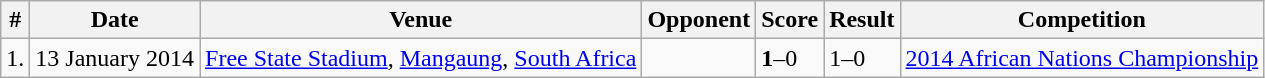<table class="wikitable" border="1">
<tr>
<th>#</th>
<th>Date</th>
<th>Venue</th>
<th>Opponent</th>
<th>Score</th>
<th>Result</th>
<th>Competition</th>
</tr>
<tr>
<td>1.</td>
<td>13 January 2014</td>
<td><a href='#'>Free State Stadium</a>, <a href='#'>Mangaung</a>, <a href='#'>South Africa</a></td>
<td></td>
<td><strong>1</strong>–0</td>
<td>1–0</td>
<td><a href='#'>2014 African Nations Championship</a></td>
</tr>
</table>
